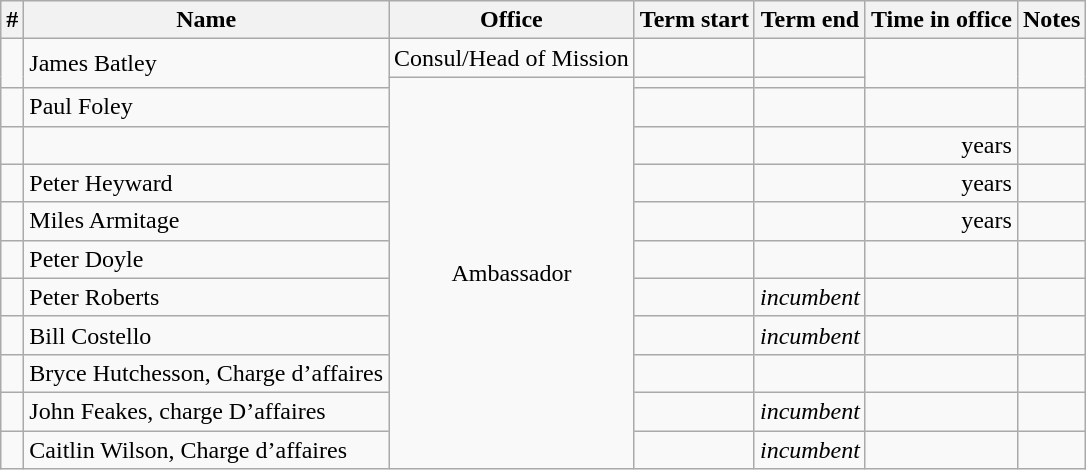<table class='wikitable sortable'>
<tr>
<th>#</th>
<th>Name</th>
<th>Office</th>
<th>Term start</th>
<th>Term end</th>
<th>Time in office</th>
<th>Notes</th>
</tr>
<tr>
<td rowspan=2 align=center></td>
<td rowspan=2>James Batley</td>
<td>Consul/Head of Mission</td>
<td align=center></td>
<td align=center></td>
<td rowspan=2 align=right></td>
<td rowspan=2></td>
</tr>
<tr>
<td align=center rowspan=11>Ambassador</td>
<td align=center></td>
<td align=center></td>
</tr>
<tr>
<td align=center></td>
<td>Paul Foley</td>
<td align=center></td>
<td align=center></td>
<td align=right></td>
<td></td>
</tr>
<tr>
<td align=center></td>
<td></td>
<td align=center></td>
<td align=center></td>
<td align=right> years</td>
<td></td>
</tr>
<tr>
<td align=center></td>
<td>Peter Heyward</td>
<td align=center></td>
<td align=center></td>
<td align=right> years</td>
<td></td>
</tr>
<tr>
<td align=center></td>
<td>Miles Armitage</td>
<td align=center></td>
<td align=center></td>
<td align=right> years</td>
<td></td>
</tr>
<tr>
<td align=center></td>
<td>Peter Doyle</td>
<td align=center></td>
<td align=center></td>
<td align=right></td>
<td></td>
</tr>
<tr>
<td align=center></td>
<td>Peter Roberts </td>
<td align=center></td>
<td align=center><em>incumbent</em></td>
<td align=right><strong></strong></td>
<td></td>
</tr>
<tr>
<td align=center></td>
<td>Bill Costello</td>
<td align=center></td>
<td align=center><em>incumbent</em></td>
<td align=right></td>
<td></td>
</tr>
<tr>
<td align=center></td>
<td>Bryce Hutchesson, Charge d’affaires</td>
<td align=center></td>
<td align=center><em> </em></td>
<td align=right></td>
<td></td>
</tr>
<tr>
<td align=center></td>
<td>John Feakes, charge D’affaires</td>
<td align=center></td>
<td align=center><em>incumbent</em></td>
<td align=right></td>
<td></td>
</tr>
<tr>
<td align=center></td>
<td>Caitlin Wilson, Charge d’affaires</td>
<td align=center></td>
<td align=center><em>incumbent</em></td>
<td align=right></td>
<td></td>
</tr>
</table>
